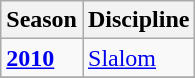<table class="wikitable">
<tr>
<th>Season</th>
<th>Discipline</th>
</tr>
<tr>
<td><strong><a href='#'>2010</a></strong></td>
<td><a href='#'>Slalom</a></td>
</tr>
<tr>
</tr>
</table>
